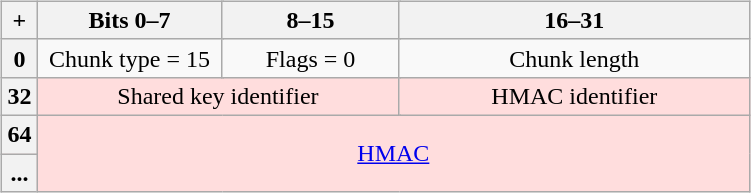<table align="right" width="40%">
<tr>
<td><br><table class="wikitable" style="margin: 0 auto; text-align: center; white-space: nowrap">
<tr>
<th>+</th>
<th colspan="8" width="25%">Bits 0–7</th>
<th colspan="8" width="25%">8–15</th>
<th colspan="16" width="50%">16–31</th>
</tr>
<tr>
<th>0</th>
<td colspan="8">Chunk type = 15</td>
<td colspan="8">Flags = 0</td>
<td colspan="16">Chunk length</td>
</tr>
<tr bgcolor="#FFDDDD">
<th>32</th>
<td colspan="16">Shared key identifier</td>
<td colspan="16">HMAC identifier</td>
</tr>
<tr bgcolor="#FFDDDD">
<th>64</th>
<td colspan="32" rowspan="2"><a href='#'>HMAC</a></td>
</tr>
<tr bgcolor="#FFDDDD">
<th>...</th>
</tr>
</table>
</td>
</tr>
</table>
